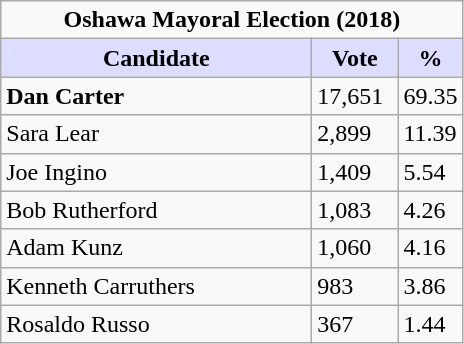<table class="wikitable">
<tr>
<td Colspan="3" align="center"><strong>Oshawa Mayoral Election (2018)</strong></td>
</tr>
<tr>
<th style="background:#ddf; width:200px;">Candidate</th>
<th style="background:#ddf; width:50px;">Vote</th>
<th style="background:#ddf; width:30px;">%</th>
</tr>
<tr>
<td><strong>Dan Carter</strong></td>
<td>17,651</td>
<td>69.35</td>
</tr>
<tr>
<td>Sara Lear</td>
<td>2,899</td>
<td>11.39</td>
</tr>
<tr>
<td>Joe Ingino</td>
<td>1,409</td>
<td>5.54</td>
</tr>
<tr>
<td>Bob Rutherford</td>
<td>1,083</td>
<td>4.26</td>
</tr>
<tr>
<td>Adam Kunz</td>
<td>1,060</td>
<td>4.16</td>
</tr>
<tr>
<td>Kenneth Carruthers</td>
<td>983</td>
<td>3.86</td>
</tr>
<tr>
<td>Rosaldo Russo</td>
<td>367</td>
<td>1.44</td>
</tr>
</table>
